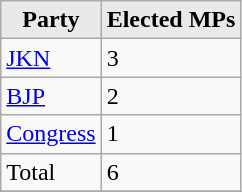<table class="wikitable sortable">
<tr>
<th style="background-color:#E9E9E9" align="left" valign="top">Party</th>
<th style="background-color:#E9E9E9" align="center" valign="top">Elected MPs</th>
</tr>
<tr>
<td><a href='#'>JKN</a></td>
<td>3</td>
</tr>
<tr>
<td><a href='#'>BJP</a></td>
<td>2</td>
</tr>
<tr>
<td><a href='#'>Congress</a></td>
<td>1</td>
</tr>
<tr>
<td>Total</td>
<td>6</td>
</tr>
<tr>
</tr>
</table>
